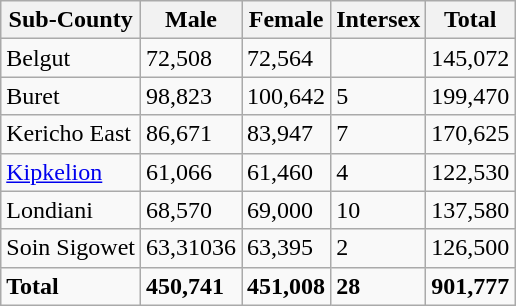<table class="wikitable">
<tr>
<th>Sub-County</th>
<th>Male</th>
<th>Female</th>
<th>Intersex</th>
<th>Total</th>
</tr>
<tr>
<td>Belgut</td>
<td>72,508</td>
<td>72,564</td>
<td></td>
<td>145,072</td>
</tr>
<tr>
<td>Buret</td>
<td>98,823</td>
<td>100,642</td>
<td>5</td>
<td>199,470</td>
</tr>
<tr>
<td>Kericho East</td>
<td>86,671</td>
<td>83,947</td>
<td>7</td>
<td>170,625</td>
</tr>
<tr>
<td><a href='#'>Kipkelion</a></td>
<td>61,066</td>
<td>61,460</td>
<td>4</td>
<td>122,530</td>
</tr>
<tr>
<td>Londiani</td>
<td>68,570</td>
<td>69,000</td>
<td>10</td>
<td>137,580</td>
</tr>
<tr>
<td>Soin Sigowet</td>
<td>63,31036</td>
<td>63,395</td>
<td>2</td>
<td>126,500</td>
</tr>
<tr>
<td><strong>Total</strong></td>
<td><strong>450,741</strong></td>
<td><strong>451,008</strong></td>
<td><strong>28</strong></td>
<td><strong>901,777</strong></td>
</tr>
</table>
